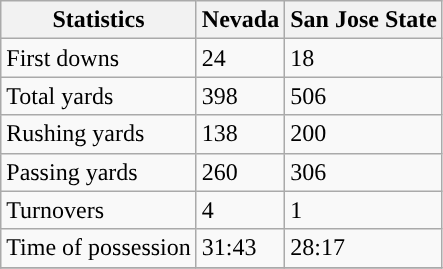<table class="wikitable">
<tr>
<th>Statistics</th>
<th>Nevada</th>
<th>San Jose State</th>
</tr>
<tr>
<td>First downs</td>
<td>24</td>
<td>18</td>
</tr>
<tr>
<td>Total yards</td>
<td>398</td>
<td>506</td>
</tr>
<tr>
<td>Rushing yards</td>
<td>138</td>
<td>200</td>
</tr>
<tr>
<td>Passing yards</td>
<td>260</td>
<td>306</td>
</tr>
<tr>
<td>Turnovers</td>
<td>4</td>
<td>1</td>
</tr>
<tr>
<td>Time of possession</td>
<td>31:43</td>
<td>28:17</td>
</tr>
<tr>
</tr>
</table>
